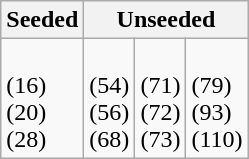<table class="wikitable">
<tr>
<th>Seeded</th>
<th colspan=3>Unseeded</th>
</tr>
<tr>
<td><br> (16)<br>
 (20)<br>
 (28)</td>
<td><br> (54)<br>
 (56)<br>
 (68)</td>
<td><br> (71)<br>
 (72)<br>
 (73)</td>
<td><br> (79)<br>
 (93)<br>
 (110)</td>
</tr>
</table>
